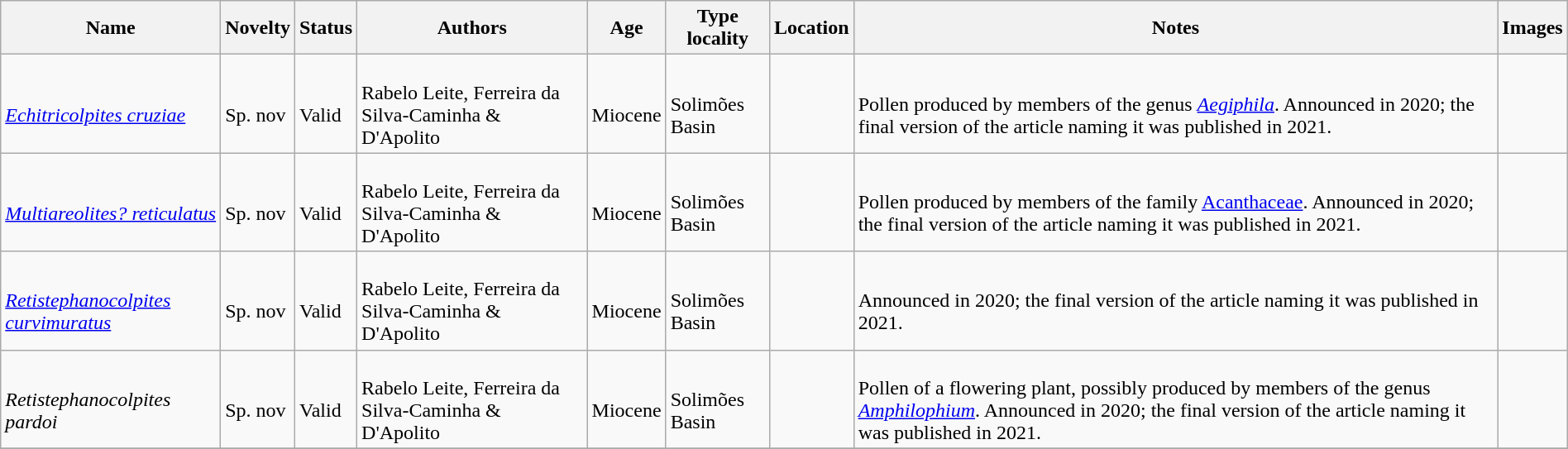<table class="wikitable sortable" align="center" width="100%">
<tr>
<th>Name</th>
<th>Novelty</th>
<th>Status</th>
<th>Authors</th>
<th>Age</th>
<th>Type locality</th>
<th>Location</th>
<th>Notes</th>
<th>Images</th>
</tr>
<tr>
<td><br><em><a href='#'>Echitricolpites cruziae</a></em></td>
<td><br>Sp. nov</td>
<td><br>Valid</td>
<td><br>Rabelo Leite, Ferreira da Silva-Caminha & D'Apolito</td>
<td><br>Miocene</td>
<td><br>Solimões Basin</td>
<td><br></td>
<td><br>Pollen produced by members of the genus <em><a href='#'>Aegiphila</a></em>. Announced in 2020; the final version of the article naming it was published in 2021.</td>
<td></td>
</tr>
<tr>
<td><br><em><a href='#'>Multiareolites? reticulatus</a></em></td>
<td><br>Sp. nov</td>
<td><br>Valid</td>
<td><br>Rabelo Leite, Ferreira da Silva-Caminha & D'Apolito</td>
<td><br>Miocene</td>
<td><br>Solimões Basin</td>
<td><br></td>
<td><br>Pollen produced by members of the family <a href='#'>Acanthaceae</a>. Announced in 2020; the final version of the article naming it was published in 2021.</td>
<td></td>
</tr>
<tr>
<td><br><em><a href='#'>Retistephanocolpites curvimuratus</a></em></td>
<td><br>Sp. nov</td>
<td><br>Valid</td>
<td><br>Rabelo Leite, Ferreira da Silva-Caminha & D'Apolito</td>
<td><br>Miocene</td>
<td><br>Solimões Basin</td>
<td><br></td>
<td><br>Announced in 2020; the final version of the article naming it was published in 2021.</td>
<td></td>
</tr>
<tr>
<td><br><em>Retistephanocolpites pardoi</em></td>
<td><br>Sp. nov</td>
<td><br>Valid</td>
<td><br>Rabelo Leite, Ferreira da Silva-Caminha & D'Apolito</td>
<td><br>Miocene</td>
<td><br>Solimões Basin</td>
<td><br></td>
<td><br>Pollen of a flowering plant, possibly produced by members of the genus <em><a href='#'>Amphilophium</a></em>. Announced in 2020; the final version of the article naming it was published in 2021.</td>
<td></td>
</tr>
<tr>
</tr>
</table>
